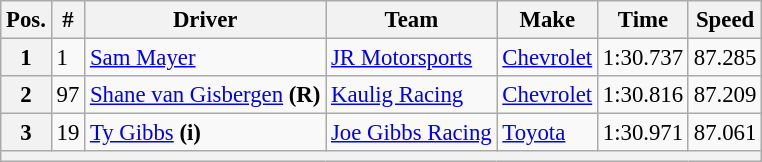<table class="wikitable" style="font-size:95%">
<tr>
<th>Pos.</th>
<th>#</th>
<th>Driver</th>
<th>Team</th>
<th>Make</th>
<th>Time</th>
<th>Speed</th>
</tr>
<tr>
<th>1</th>
<td>1</td>
<td><a href='#'>Sam Mayer</a></td>
<td><a href='#'>JR Motorsports</a></td>
<td><a href='#'>Chevrolet</a></td>
<td>1:30.737</td>
<td>87.285</td>
</tr>
<tr>
<th>2</th>
<td>97</td>
<td><a href='#'>Shane van Gisbergen</a> <strong>(R)</strong></td>
<td><a href='#'>Kaulig Racing</a></td>
<td><a href='#'>Chevrolet</a></td>
<td>1:30.816</td>
<td>87.209</td>
</tr>
<tr>
<th>3</th>
<td>19</td>
<td><a href='#'>Ty Gibbs</a> <strong>(i)</strong></td>
<td><a href='#'>Joe Gibbs Racing</a></td>
<td><a href='#'>Toyota</a></td>
<td>1:30.971</td>
<td>87.061</td>
</tr>
<tr>
<th colspan="7"></th>
</tr>
</table>
